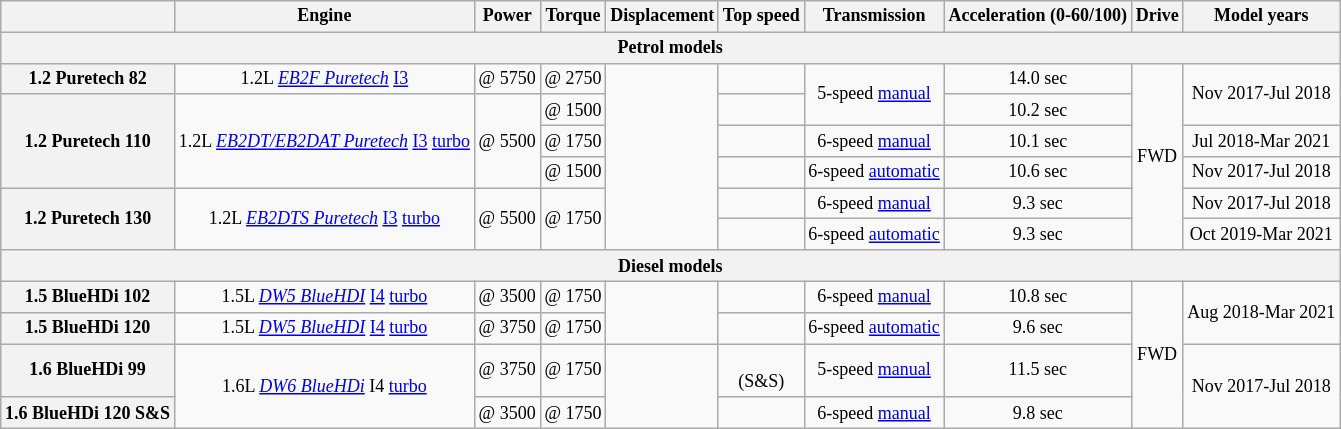<table class="wikitable" style="font-size:75%;text-align:center;">
<tr>
<th></th>
<th>Engine</th>
<th>Power</th>
<th>Torque</th>
<th>Displacement</th>
<th>Top speed</th>
<th>Transmission</th>
<th>Acceleration (0-60/100)</th>
<th>Drive</th>
<th>Model years</th>
</tr>
<tr>
<th colspan="10">Petrol models</th>
</tr>
<tr>
<th>1.2 Puretech 82</th>
<td>1.2L <em><a href='#'>EB2F Puretech</a></em> <a href='#'>I3</a></td>
<td> @ 5750</td>
<td> @ 2750</td>
<td rowspan=6></td>
<td></td>
<td rowspan=2>5-speed <a href='#'>manual</a></td>
<td>14.0 sec</td>
<td rowspan=6>FWD</td>
<td rowspan=2>Nov 2017-Jul 2018</td>
</tr>
<tr>
<th rowspan=3>1.2 Puretech 110</th>
<td rowspan=3>1.2L <em><a href='#'>EB2DT/EB2DAT Puretech</a></em> <a href='#'>I3</a> <a href='#'>turbo</a></td>
<td rowspan=3> @ 5500</td>
<td> @ 1500</td>
<td></td>
<td>10.2 sec</td>
</tr>
<tr>
<td> @ 1750</td>
<td></td>
<td>6-speed <a href='#'>manual</a></td>
<td>10.1 sec</td>
<td>Jul 2018-Mar 2021</td>
</tr>
<tr>
<td> @ 1500</td>
<td></td>
<td>6-speed <a href='#'>automatic</a></td>
<td>10.6 sec</td>
<td>Nov 2017-Jul 2018</td>
</tr>
<tr>
<th rowspan=2>1.2 Puretech 130</th>
<td rowspan=2>1.2L <em><a href='#'>EB2DTS Puretech</a></em> <a href='#'>I3</a> <a href='#'>turbo</a></td>
<td rowspan=2> @ 5500</td>
<td rowspan=2> @ 1750</td>
<td></td>
<td>6-speed <a href='#'>manual</a></td>
<td>9.3 sec</td>
<td>Nov 2017-Jul 2018</td>
</tr>
<tr>
<td></td>
<td>6-speed <a href='#'>automatic</a></td>
<td>9.3 sec</td>
<td>Oct 2019-Mar 2021</td>
</tr>
<tr>
<th colspan="10">Diesel models</th>
</tr>
<tr>
<th>1.5 BlueHDi 102</th>
<td>1.5L <em><a href='#'>DW5 BlueHDI</a></em> <a href='#'>I4</a> <a href='#'>turbo</a></td>
<td> @ 3500</td>
<td> @ 1750</td>
<td rowspan=2></td>
<td></td>
<td>6-speed <a href='#'>manual</a></td>
<td>10.8 sec</td>
<td rowspan=4>FWD</td>
<td rowspan=2>Aug 2018-Mar 2021</td>
</tr>
<tr>
<th>1.5 BlueHDi 120</th>
<td>1.5L <em><a href='#'>DW5 BlueHDI</a></em> <a href='#'>I4</a> <a href='#'>turbo</a></td>
<td> @ 3750</td>
<td> @ 1750</td>
<td></td>
<td>6-speed <a href='#'>automatic</a></td>
<td>9.6 sec</td>
</tr>
<tr>
<th>1.6 BlueHDi 99</th>
<td rowspan=2>1.6L <em><a href='#'>DW6 BlueHDi</a></em> I4 <a href='#'>turbo</a></td>
<td> @ 3750</td>
<td> @ 1750</td>
<td rowspan=2></td>
<td><br> (S&S)</td>
<td>5-speed <a href='#'>manual</a></td>
<td>11.5 sec</td>
<td rowspan=2>Nov 2017-Jul 2018</td>
</tr>
<tr>
<th>1.6 BlueHDi 120 S&S</th>
<td> @ 3500</td>
<td> @ 1750</td>
<td></td>
<td>6-speed <a href='#'>manual</a></td>
<td>9.8 sec</td>
</tr>
</table>
